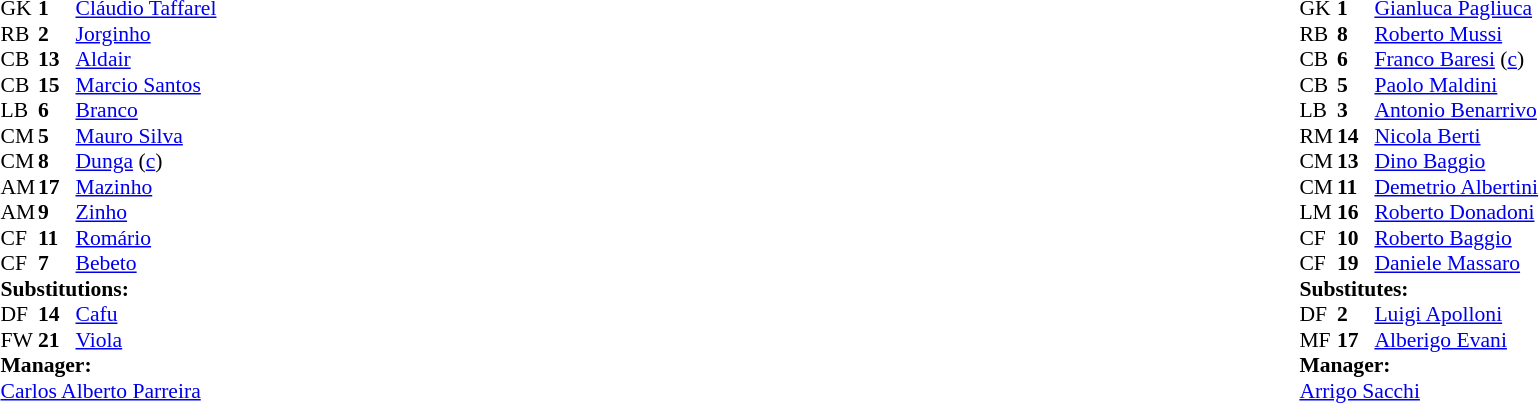<table width="100%">
<tr>
<td valign="top" width="50%"><br><table style="font-size: 90%" cellspacing="0" cellpadding="0">
<tr>
<th width="25"></th>
<th width="25"></th>
</tr>
<tr>
<td>GK</td>
<td><strong>1</strong></td>
<td><a href='#'>Cláudio Taffarel</a></td>
</tr>
<tr>
<td>RB</td>
<td><strong>2</strong></td>
<td><a href='#'>Jorginho</a></td>
<td></td>
<td></td>
</tr>
<tr>
<td>CB</td>
<td><strong>13</strong></td>
<td><a href='#'>Aldair</a></td>
</tr>
<tr>
<td>CB</td>
<td><strong>15</strong></td>
<td><a href='#'>Marcio Santos</a></td>
</tr>
<tr>
<td>LB</td>
<td><strong>6</strong></td>
<td><a href='#'>Branco</a></td>
</tr>
<tr>
<td>CM</td>
<td><strong>5</strong></td>
<td><a href='#'>Mauro Silva</a></td>
</tr>
<tr>
<td>CM</td>
<td><strong>8</strong></td>
<td><a href='#'>Dunga</a> (<a href='#'>c</a>)</td>
</tr>
<tr>
<td>AM</td>
<td><strong>17</strong></td>
<td><a href='#'>Mazinho</a></td>
<td></td>
</tr>
<tr>
<td>AM</td>
<td><strong>9</strong></td>
<td><a href='#'>Zinho</a></td>
<td></td>
<td></td>
</tr>
<tr>
<td>CF</td>
<td><strong>11</strong></td>
<td><a href='#'>Romário</a></td>
</tr>
<tr>
<td>CF</td>
<td><strong>7</strong></td>
<td><a href='#'>Bebeto</a></td>
</tr>
<tr>
<td colspan="4"><strong>Substitutions:</strong></td>
</tr>
<tr>
<td>DF</td>
<td><strong>14</strong></td>
<td><a href='#'>Cafu</a></td>
<td></td>
<td></td>
</tr>
<tr>
<td>FW</td>
<td><strong>21</strong></td>
<td><a href='#'>Viola</a></td>
<td></td>
<td></td>
</tr>
<tr>
<td colspan="4"><strong>Manager:</strong></td>
</tr>
<tr>
<td colspan="4"> <a href='#'>Carlos Alberto Parreira</a></td>
</tr>
</table>
</td>
<td valign="top"><br></td>
<td valign="top" width="50%"><br><table style="font-size: 90%" cellspacing="0" cellpadding="0" align=center>
<tr>
<th width="25"></th>
<th width="25"></th>
</tr>
<tr>
<td>GK</td>
<td><strong>1</strong></td>
<td><a href='#'>Gianluca Pagliuca</a></td>
</tr>
<tr>
<td>RB</td>
<td><strong>8</strong></td>
<td><a href='#'>Roberto Mussi</a></td>
<td></td>
<td></td>
</tr>
<tr>
<td>CB</td>
<td><strong>6</strong></td>
<td><a href='#'>Franco Baresi</a> (<a href='#'>c</a>)</td>
</tr>
<tr>
<td>CB</td>
<td><strong>5</strong></td>
<td><a href='#'>Paolo Maldini</a></td>
</tr>
<tr>
<td>LB</td>
<td><strong>3</strong></td>
<td><a href='#'>Antonio Benarrivo</a></td>
</tr>
<tr>
<td>RM</td>
<td><strong>14</strong></td>
<td><a href='#'>Nicola Berti</a></td>
</tr>
<tr>
<td>CM</td>
<td><strong>13</strong></td>
<td><a href='#'>Dino Baggio</a></td>
<td></td>
<td></td>
</tr>
<tr>
<td>CM</td>
<td><strong>11</strong></td>
<td><a href='#'>Demetrio Albertini</a></td>
<td></td>
</tr>
<tr>
<td>LM</td>
<td><strong>16</strong></td>
<td><a href='#'>Roberto Donadoni</a></td>
</tr>
<tr>
<td>CF</td>
<td><strong>10</strong></td>
<td><a href='#'>Roberto Baggio</a></td>
</tr>
<tr>
<td>CF</td>
<td><strong>19</strong></td>
<td><a href='#'>Daniele Massaro</a></td>
</tr>
<tr>
<td colspan="4"><strong>Substitutes:</strong></td>
</tr>
<tr>
<td>DF</td>
<td><strong>2</strong></td>
<td><a href='#'>Luigi Apolloni</a></td>
<td></td>
<td></td>
</tr>
<tr>
<td>MF</td>
<td><strong>17</strong></td>
<td><a href='#'>Alberigo Evani</a></td>
<td></td>
<td></td>
</tr>
<tr>
<td colspan="4"><strong>Manager:</strong></td>
</tr>
<tr>
<td colspan="4"> <a href='#'>Arrigo Sacchi</a></td>
</tr>
</table>
</td>
</tr>
</table>
